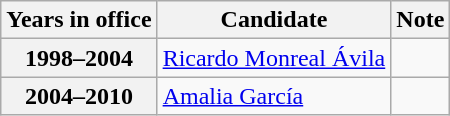<table class="wikitable">
<tr>
<th>Years in office</th>
<th>Candidate</th>
<th>Note</th>
</tr>
<tr>
<th>1998–2004</th>
<td><a href='#'>Ricardo Monreal Ávila</a></td>
<td></td>
</tr>
<tr>
<th>2004–2010</th>
<td><a href='#'>Amalia García</a></td>
<td></td>
</tr>
</table>
